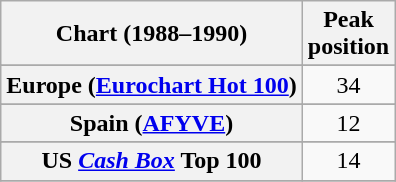<table class="wikitable sortable plainrowheaders" style="text-align:center">
<tr>
<th scope="col">Chart (1988–1990)</th>
<th scope="col">Peak<br>position</th>
</tr>
<tr>
</tr>
<tr>
</tr>
<tr>
</tr>
<tr>
</tr>
<tr>
<th scope="row">Europe (<a href='#'>Eurochart Hot 100</a>)</th>
<td>34</td>
</tr>
<tr>
</tr>
<tr>
</tr>
<tr>
<th scope="row">Spain (<a href='#'>AFYVE</a>)</th>
<td>12</td>
</tr>
<tr>
</tr>
<tr>
</tr>
<tr>
</tr>
<tr>
</tr>
<tr>
<th scope="row">US <em><a href='#'>Cash Box</a></em> Top 100</th>
<td>14</td>
</tr>
<tr>
</tr>
</table>
